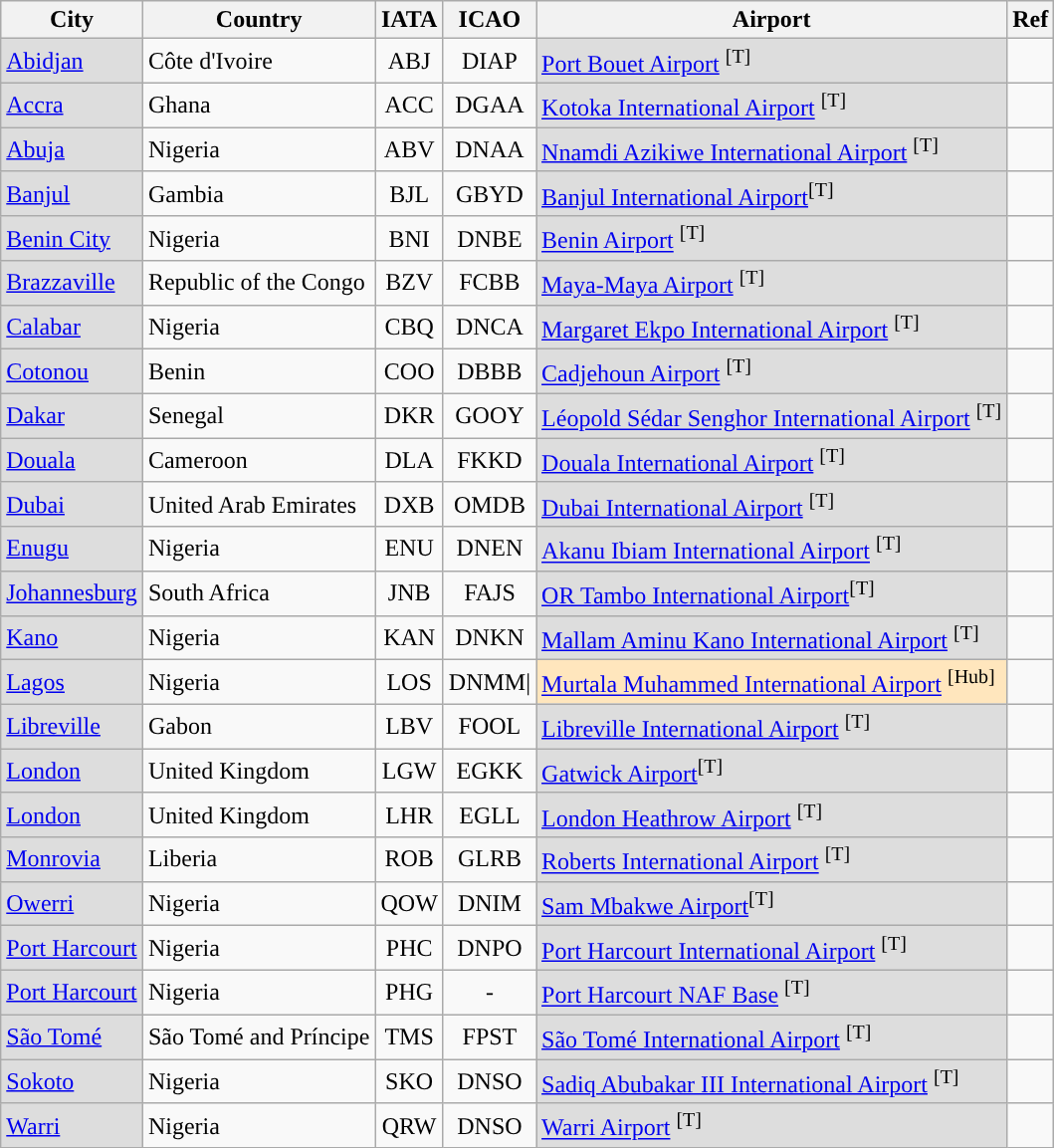<table class="wikitable sortable">
<tr>
<th>City</th>
<th>Country</th>
<th>IATA</th>
<th>ICAO</th>
<th>Airport</th>
<th class="unsortable">Ref</th>
</tr>
<tr>
<td style="background-color:#DDDDDD"><a href='#'>Abidjan</a></td>
<td>Côte d'Ivoire</td>
<td align=center>ABJ</td>
<td align=center>DIAP</td>
<td style="background-color:#DDDDDD"><a href='#'>Port Bouet Airport</a> <sup>[T]</sup></td>
<td></td>
</tr>
<tr>
<td style="background-color:#DDDDDD"><a href='#'>Accra</a></td>
<td>Ghana</td>
<td align=center>ACC</td>
<td align=center>DGAA</td>
<td style="background-color:#DDDDDD"><a href='#'>Kotoka International Airport</a> <sup>[T]</sup></td>
<td></td>
</tr>
<tr>
<td style="background-color:#DDDDDD"><a href='#'>Abuja</a></td>
<td>Nigeria</td>
<td align=center>ABV</td>
<td align=center>DNAA</td>
<td style="background-color:#DDDDDD"><a href='#'>Nnamdi Azikiwe International Airport</a> <sup>[T]</sup></td>
<td></td>
</tr>
<tr>
<td style="background-color:#DDDDDD"><a href='#'>Banjul</a></td>
<td>Gambia</td>
<td align=center>BJL</td>
<td align=center>GBYD</td>
<td style="background-color:#DDDDDD"><a href='#'>Banjul International Airport</a><sup>[T]</sup></td>
<td></td>
</tr>
<tr>
<td style="background-color:#DDDDDD"><a href='#'>Benin City</a></td>
<td>Nigeria</td>
<td align=center>BNI</td>
<td align=center>DNBE</td>
<td style="background-color:#DDDDDD"><a href='#'>Benin Airport</a> <sup>[T]</sup></td>
<td></td>
</tr>
<tr>
<td style="background-color:#DDDDDD"><a href='#'>Brazzaville</a></td>
<td>Republic of the Congo</td>
<td align=center>BZV</td>
<td align=center>FCBB</td>
<td style="background-color:#DDDDDD"><a href='#'>Maya-Maya Airport</a> <sup>[T]</sup></td>
<td></td>
</tr>
<tr>
<td style="background-color:#DDDDDD"><a href='#'>Calabar</a></td>
<td>Nigeria</td>
<td align=center>CBQ</td>
<td align=center>DNCA</td>
<td style="background-color:#DDDDDD"><a href='#'>Margaret Ekpo International Airport</a> <sup>[T]</sup></td>
<td></td>
</tr>
<tr>
<td style="background-color:#DDDDDD"><a href='#'>Cotonou</a></td>
<td>Benin</td>
<td align=center>COO</td>
<td align=center>DBBB</td>
<td style="background-color:#DDDDDD"><a href='#'>Cadjehoun Airport</a> <sup>[T]</sup></td>
<td></td>
</tr>
<tr>
<td style="background-color:#DDDDDD"><a href='#'>Dakar</a></td>
<td>Senegal</td>
<td align=center>DKR</td>
<td align=center>GOOY</td>
<td style="background-color:#DDDDDD"><a href='#'>Léopold Sédar Senghor International Airport</a> <sup>[T]</sup></td>
<td></td>
</tr>
<tr>
<td style="background-color:#DDDDDD"><a href='#'>Douala</a></td>
<td>Cameroon</td>
<td align=center>DLA</td>
<td align=center>FKKD</td>
<td style="background-color:#DDDDDD"><a href='#'>Douala International Airport</a> <sup>[T]</sup></td>
<td></td>
</tr>
<tr>
<td style="background-color:#DDDDDD"><a href='#'>Dubai</a></td>
<td>United Arab Emirates</td>
<td align=center>DXB</td>
<td align=center>OMDB</td>
<td style="background-color:#DDDDDD"><a href='#'>Dubai International Airport</a> <sup>[T]</sup></td>
<td></td>
</tr>
<tr>
<td style="background-color:#DDDDDD"><a href='#'>Enugu</a></td>
<td>Nigeria</td>
<td align=center>ENU</td>
<td align=center>DNEN</td>
<td style="background-color:#DDDDDD"><a href='#'>Akanu Ibiam International Airport</a> <sup>[T]</sup></td>
<td></td>
</tr>
<tr>
<td style="background-color:#DDDDDD"><a href='#'>Johannesburg</a><br><small></small></td>
<td>South Africa</td>
<td align=center>JNB</td>
<td align=center>FAJS</td>
<td style="background-color:#DDDDDD"><a href='#'>OR Tambo International Airport</a><sup>[T]</sup></td>
<td></td>
</tr>
<tr>
<td style="background-color:#DDDDDD"><a href='#'>Kano</a></td>
<td>Nigeria</td>
<td align=center>KAN</td>
<td align=center>DNKN</td>
<td style="background-color:#DDDDDD"><a href='#'>Mallam Aminu Kano International Airport</a>  <sup>[T]</sup></td>
<td></td>
</tr>
<tr>
<td style="background-color:#DDDDDD"><a href='#'>Lagos</a></td>
<td>Nigeria</td>
<td align=center>LOS</td>
<td align=center>DNMM|</td>
<td bgcolor=#FFE6BD><a href='#'>Murtala Muhammed International Airport</a> <sup>[Hub]</sup></td>
<td></td>
</tr>
<tr>
<td style="background-color:#DDDDDD"><a href='#'>Libreville</a></td>
<td>Gabon</td>
<td align=center>LBV</td>
<td align=center>FOOL</td>
<td style="background-color:#DDDDDD"><a href='#'>Libreville International Airport</a> <sup>[T]</sup></td>
<td></td>
</tr>
<tr>
<td style="background-color:#DDDDDD"><a href='#'>London</a></td>
<td>United Kingdom</td>
<td align=center>LGW</td>
<td align=center>EGKK</td>
<td style="background-color:#DDDDDD"><a href='#'>Gatwick Airport</a><sup>[T]</sup></td>
<td></td>
</tr>
<tr>
<td style="background-color:#DDDDDD"><a href='#'>London</a></td>
<td>United Kingdom</td>
<td align=center>LHR</td>
<td align=center>EGLL</td>
<td style="background-color:#DDDDDD"><a href='#'>London Heathrow Airport</a> <sup>[T]</sup></td>
<td></td>
</tr>
<tr>
<td style="background-color:#DDDDDD"><a href='#'>Monrovia</a></td>
<td>Liberia</td>
<td align=center>ROB</td>
<td align=center>GLRB</td>
<td style="background-color:#DDDDDD"><a href='#'>Roberts International Airport</a> <sup>[T]</sup></td>
<td></td>
</tr>
<tr>
<td style="background-color:#DDDDDD"><a href='#'>Owerri</a></td>
<td>Nigeria</td>
<td align=center>QOW</td>
<td align=center>DNIM</td>
<td style="background-color:#DDDDDD"><a href='#'>Sam Mbakwe Airport</a><sup>[T]</sup></td>
<td></td>
</tr>
<tr>
<td style="background-color:#DDDDDD"><a href='#'>Port Harcourt</a></td>
<td>Nigeria</td>
<td align=center>PHC</td>
<td align=center>DNPO</td>
<td style="background-color:#DDDDDD"><a href='#'>Port Harcourt International Airport</a> <sup>[T]</sup></td>
<td></td>
</tr>
<tr>
<td style="background-color:#DDDDDD"><a href='#'>Port Harcourt</a></td>
<td>Nigeria</td>
<td align=center>PHG</td>
<td align=center>-</td>
<td style="background-color:#DDDDDD"><a href='#'>Port Harcourt NAF Base</a> <sup>[T]</sup></td>
<td></td>
</tr>
<tr>
<td style="background-color:#DDDDDD"><a href='#'>São Tomé</a></td>
<td>São Tomé and Príncipe</td>
<td align=center>TMS</td>
<td align=center>FPST</td>
<td style="background-color:#DDDDDD"><a href='#'>São Tomé International Airport</a>  <sup>[T]</sup></td>
<td></td>
</tr>
<tr>
<td style="background-color:#DDDDDD"><a href='#'>Sokoto</a></td>
<td>Nigeria</td>
<td align=center>SKO</td>
<td align=center>DNSO</td>
<td style="background-color:#DDDDDD"><a href='#'>Sadiq Abubakar III International Airport</a> <sup>[T]</sup></td>
<td></td>
</tr>
<tr>
<td style="background-color:#DDDDDD"><a href='#'>Warri</a></td>
<td>Nigeria</td>
<td align=center>QRW</td>
<td align=center>DNSO</td>
<td style="background-color:#DDDDDD"><a href='#'>Warri Airport</a> <sup>[T]</sup></td>
<td></td>
</tr>
</table>
